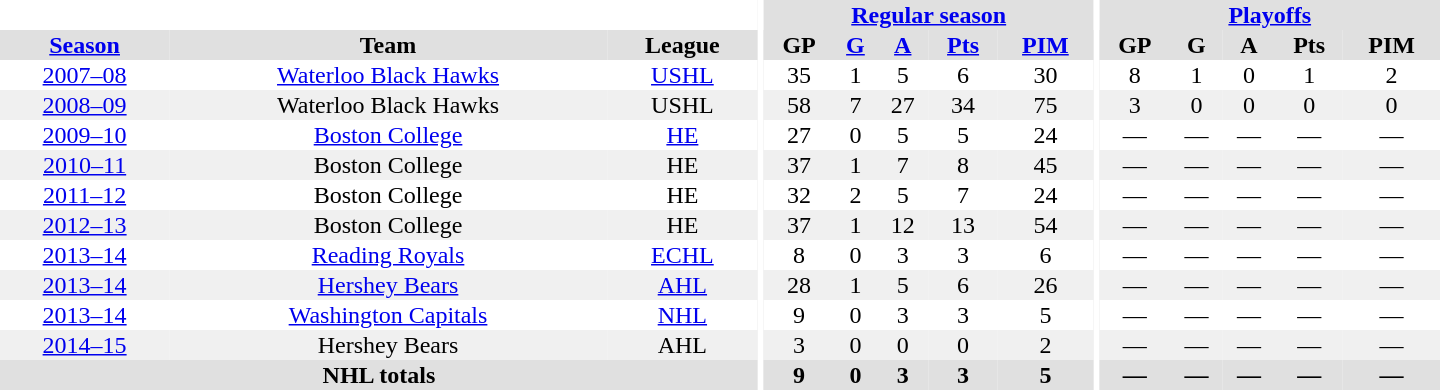<table border="0" cellpadding="1" cellspacing="0" style="text-align:center; width:60em">
<tr bgcolor="#e0e0e0">
<th colspan="3" bgcolor="#ffffff"></th>
<th rowspan="99" bgcolor="#ffffff"></th>
<th colspan="5"><a href='#'>Regular season</a></th>
<th rowspan="99" bgcolor="#ffffff"></th>
<th colspan="5"><a href='#'>Playoffs</a></th>
</tr>
<tr bgcolor="#e0e0e0">
<th><a href='#'>Season</a></th>
<th>Team</th>
<th>League</th>
<th>GP</th>
<th><a href='#'>G</a></th>
<th><a href='#'>A</a></th>
<th><a href='#'>Pts</a></th>
<th><a href='#'>PIM</a></th>
<th>GP</th>
<th>G</th>
<th>A</th>
<th>Pts</th>
<th>PIM</th>
</tr>
<tr>
<td><a href='#'>2007–08</a></td>
<td><a href='#'>Waterloo Black Hawks</a></td>
<td><a href='#'>USHL</a></td>
<td>35</td>
<td>1</td>
<td>5</td>
<td>6</td>
<td>30</td>
<td>8</td>
<td>1</td>
<td>0</td>
<td>1</td>
<td>2</td>
</tr>
<tr bgcolor="#f0f0f0">
<td><a href='#'>2008–09</a></td>
<td>Waterloo Black Hawks</td>
<td>USHL</td>
<td>58</td>
<td>7</td>
<td>27</td>
<td>34</td>
<td>75</td>
<td>3</td>
<td>0</td>
<td>0</td>
<td>0</td>
<td>0</td>
</tr>
<tr>
<td><a href='#'>2009–10</a></td>
<td><a href='#'>Boston College</a></td>
<td><a href='#'>HE</a></td>
<td>27</td>
<td>0</td>
<td>5</td>
<td>5</td>
<td>24</td>
<td>—</td>
<td>—</td>
<td>—</td>
<td>—</td>
<td>—</td>
</tr>
<tr bgcolor="#f0f0f0">
<td><a href='#'>2010–11</a></td>
<td>Boston College</td>
<td>HE</td>
<td>37</td>
<td>1</td>
<td>7</td>
<td>8</td>
<td>45</td>
<td>—</td>
<td>—</td>
<td>—</td>
<td>—</td>
<td>—</td>
</tr>
<tr>
<td><a href='#'>2011–12</a></td>
<td>Boston College</td>
<td>HE</td>
<td>32</td>
<td>2</td>
<td>5</td>
<td>7</td>
<td>24</td>
<td>—</td>
<td>—</td>
<td>—</td>
<td>—</td>
<td>—</td>
</tr>
<tr bgcolor="#f0f0f0">
<td><a href='#'>2012–13</a></td>
<td>Boston College</td>
<td>HE</td>
<td>37</td>
<td>1</td>
<td>12</td>
<td>13</td>
<td>54</td>
<td>—</td>
<td>—</td>
<td>—</td>
<td>—</td>
<td>—</td>
</tr>
<tr>
<td><a href='#'>2013–14</a></td>
<td><a href='#'>Reading Royals</a></td>
<td><a href='#'>ECHL</a></td>
<td>8</td>
<td>0</td>
<td>3</td>
<td>3</td>
<td>6</td>
<td>—</td>
<td>—</td>
<td>—</td>
<td>—</td>
<td>—</td>
</tr>
<tr bgcolor="#f0f0f0">
<td><a href='#'>2013–14</a></td>
<td><a href='#'>Hershey Bears</a></td>
<td><a href='#'>AHL</a></td>
<td>28</td>
<td>1</td>
<td>5</td>
<td>6</td>
<td>26</td>
<td>—</td>
<td>—</td>
<td>—</td>
<td>—</td>
<td>—</td>
</tr>
<tr>
<td><a href='#'>2013–14</a></td>
<td><a href='#'>Washington Capitals</a></td>
<td><a href='#'>NHL</a></td>
<td>9</td>
<td>0</td>
<td>3</td>
<td>3</td>
<td>5</td>
<td>—</td>
<td>—</td>
<td>—</td>
<td>—</td>
<td>—</td>
</tr>
<tr bgcolor="#f0f0f0">
<td><a href='#'>2014–15</a></td>
<td>Hershey Bears</td>
<td>AHL</td>
<td>3</td>
<td>0</td>
<td>0</td>
<td>0</td>
<td>2</td>
<td>—</td>
<td>—</td>
<td>—</td>
<td>—</td>
<td>—</td>
</tr>
<tr bgcolor="#e0e0e0">
<th colspan="3">NHL totals</th>
<th>9</th>
<th>0</th>
<th>3</th>
<th>3</th>
<th>5</th>
<th>—</th>
<th>—</th>
<th>—</th>
<th>—</th>
<th>—</th>
</tr>
</table>
